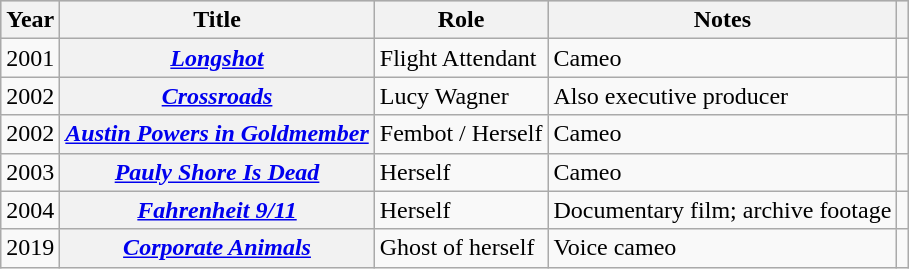<table class="wikitable sortable plainrowheaders">
<tr style="background:#ccc; text-align:center;">
<th scope="col">Year</th>
<th scope="col">Title</th>
<th scope="col">Role</th>
<th scope="col" class="unsortable">Notes</th>
<th scope="col" class="unsortable"></th>
</tr>
<tr>
<td>2001</td>
<th scope="row"><em><a href='#'>Longshot</a></em></th>
<td>Flight Attendant</td>
<td>Cameo</td>
<td align="center"></td>
</tr>
<tr>
<td>2002</td>
<th scope="row"><em><a href='#'>Crossroads</a></em></th>
<td>Lucy Wagner</td>
<td>Also executive producer</td>
<td align="center"></td>
</tr>
<tr>
<td>2002</td>
<th scope="row"><em><a href='#'>Austin Powers in Goldmember</a></em></th>
<td>Fembot / Herself</td>
<td>Cameo</td>
<td align="center"></td>
</tr>
<tr>
<td>2003</td>
<th scope="row"><em><a href='#'>Pauly Shore Is Dead</a></em></th>
<td>Herself</td>
<td>Cameo</td>
<td align="center"></td>
</tr>
<tr>
<td>2004</td>
<th scope="row"><em><a href='#'>Fahrenheit 9/11</a></em></th>
<td>Herself</td>
<td>Documentary film; archive footage</td>
<td align="center"></td>
</tr>
<tr>
<td>2019</td>
<th scope="row"><em><a href='#'>Corporate Animals</a></em></th>
<td>Ghost of herself</td>
<td>Voice cameo</td>
<td align="center"></td>
</tr>
</table>
